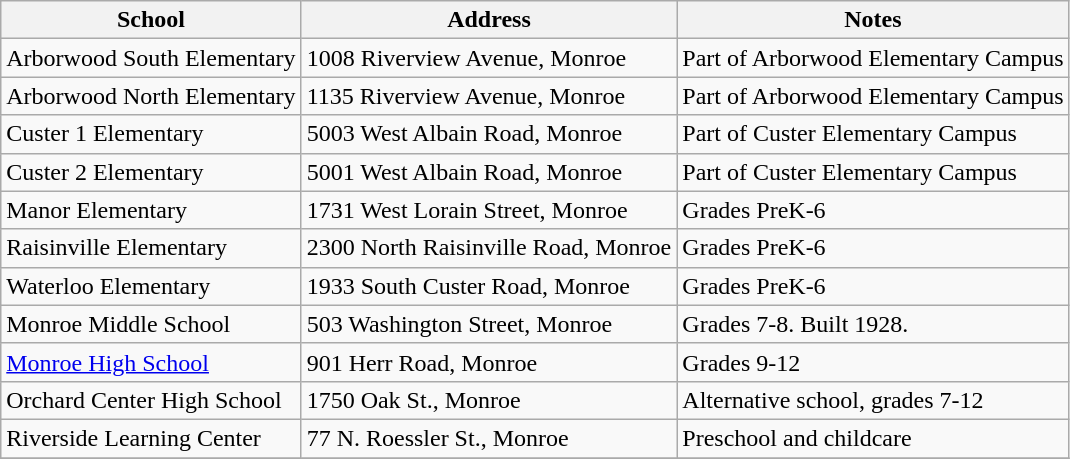<table class="wikitable">
<tr>
<th>School</th>
<th>Address</th>
<th>Notes</th>
</tr>
<tr>
<td>Arborwood South Elementary</td>
<td>1008 Riverview Avenue, Monroe</td>
<td>Part of Arborwood Elementary Campus</td>
</tr>
<tr>
<td>Arborwood North Elementary</td>
<td>1135 Riverview Avenue, Monroe</td>
<td>Part of Arborwood Elementary Campus</td>
</tr>
<tr>
<td>Custer 1 Elementary</td>
<td>5003 West Albain Road, Monroe</td>
<td>Part of Custer Elementary Campus</td>
</tr>
<tr>
<td>Custer 2 Elementary</td>
<td>5001 West Albain Road, Monroe</td>
<td>Part of Custer Elementary Campus</td>
</tr>
<tr>
<td>Manor Elementary</td>
<td>1731 West Lorain Street, Monroe</td>
<td>Grades PreK-6</td>
</tr>
<tr>
<td>Raisinville Elementary</td>
<td>2300 North Raisinville Road, Monroe</td>
<td>Grades PreK-6</td>
</tr>
<tr>
<td>Waterloo Elementary</td>
<td>1933 South Custer Road, Monroe</td>
<td>Grades PreK-6</td>
</tr>
<tr>
<td>Monroe Middle School</td>
<td>503 Washington Street, Monroe</td>
<td>Grades 7-8. Built 1928.</td>
</tr>
<tr>
<td><a href='#'>Monroe High School</a></td>
<td>901 Herr Road, Monroe</td>
<td>Grades 9-12</td>
</tr>
<tr>
<td>Orchard Center High School</td>
<td>1750 Oak St., Monroe</td>
<td>Alternative school, grades 7-12</td>
</tr>
<tr>
<td>Riverside Learning Center</td>
<td>77 N. Roessler St., Monroe</td>
<td>Preschool and childcare</td>
</tr>
<tr>
</tr>
</table>
